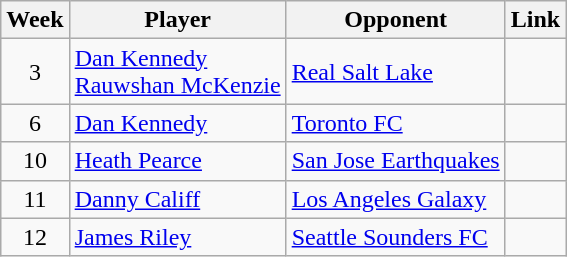<table class=wikitable>
<tr>
<th>Week</th>
<th>Player</th>
<th>Opponent</th>
<th>Link</th>
</tr>
<tr>
<td align=center>3</td>
<td> <a href='#'>Dan Kennedy</a><br> <a href='#'>Rauwshan McKenzie</a></td>
<td><a href='#'>Real Salt Lake</a></td>
<td></td>
</tr>
<tr>
<td align=center>6</td>
<td> <a href='#'>Dan Kennedy</a></td>
<td><a href='#'>Toronto FC</a></td>
<td></td>
</tr>
<tr>
<td align=center>10</td>
<td> <a href='#'>Heath Pearce</a></td>
<td><a href='#'>San Jose Earthquakes</a></td>
<td> </td>
</tr>
<tr>
<td align=center>11</td>
<td> <a href='#'>Danny Califf</a></td>
<td><a href='#'>Los Angeles Galaxy</a></td>
<td></td>
</tr>
<tr>
<td align=center>12</td>
<td> <a href='#'>James Riley</a></td>
<td><a href='#'>Seattle Sounders FC</a></td>
<td> </td>
</tr>
</table>
